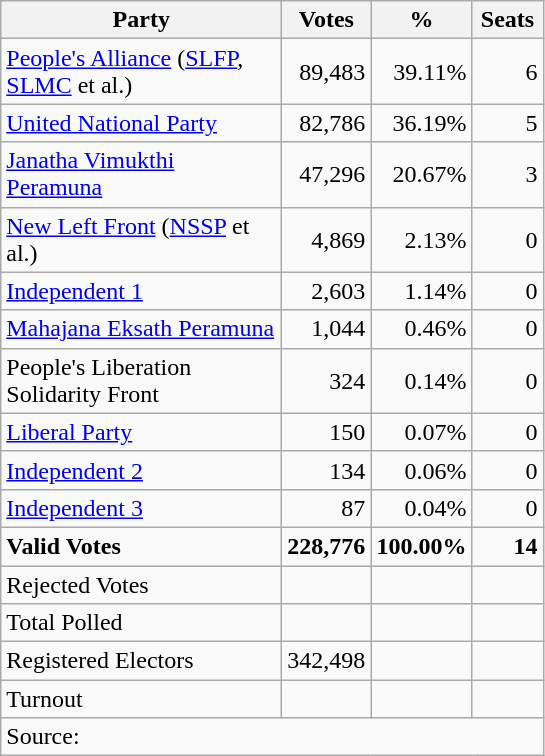<table class="wikitable" style="text-align:right;">
<tr>
<th align=left width="180">Party</th>
<th align=center width="50">Votes</th>
<th align=center width="50">%</th>
<th align=center width="40">Seats</th>
</tr>
<tr>
<td align=left><a href='#'>People's Alliance</a> (<a href='#'>SLFP</a>, <a href='#'>SLMC</a> et al.)</td>
<td>89,483</td>
<td>39.11%</td>
<td>6</td>
</tr>
<tr>
<td align=left><a href='#'>United National Party</a></td>
<td>82,786</td>
<td>36.19%</td>
<td>5</td>
</tr>
<tr>
<td align=left><a href='#'>Janatha Vimukthi Peramuna</a></td>
<td>47,296</td>
<td>20.67%</td>
<td>3</td>
</tr>
<tr>
<td align=left><a href='#'>New Left Front</a> (<a href='#'>NSSP</a> et al.)</td>
<td>4,869</td>
<td>2.13%</td>
<td>0</td>
</tr>
<tr>
<td align=left><a href='#'>Independent 1</a></td>
<td>2,603</td>
<td>1.14%</td>
<td>0</td>
</tr>
<tr>
<td align=left><a href='#'>Mahajana Eksath Peramuna</a></td>
<td>1,044</td>
<td>0.46%</td>
<td>0</td>
</tr>
<tr>
<td align=left>People's Liberation Solidarity Front</td>
<td>324</td>
<td>0.14%</td>
<td>0</td>
</tr>
<tr>
<td align=left><a href='#'>Liberal Party</a></td>
<td>150</td>
<td>0.07%</td>
<td>0</td>
</tr>
<tr>
<td align=left><a href='#'>Independent 2</a></td>
<td>134</td>
<td>0.06%</td>
<td>0</td>
</tr>
<tr>
<td align=left><a href='#'>Independent 3</a></td>
<td>87</td>
<td>0.04%</td>
<td>0</td>
</tr>
<tr>
<td align=left><strong>Valid Votes</strong></td>
<td><strong>228,776</strong></td>
<td><strong>100.00%</strong></td>
<td><strong>14</strong></td>
</tr>
<tr>
<td align=left>Rejected Votes</td>
<td></td>
<td></td>
<td></td>
</tr>
<tr>
<td align=left>Total Polled</td>
<td></td>
<td></td>
<td></td>
</tr>
<tr>
<td align=left>Registered Electors</td>
<td>342,498</td>
<td></td>
<td></td>
</tr>
<tr>
<td align=left>Turnout</td>
<td></td>
<td></td>
<td></td>
</tr>
<tr>
<td align=left colspan=4>Source:</td>
</tr>
</table>
